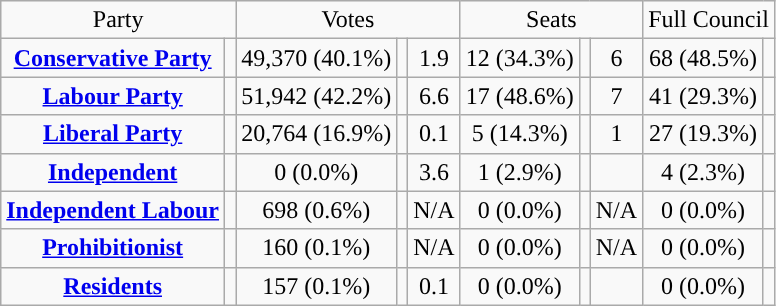<table class=wikitable style="text-align:center;">
<tr>
<td colspan=2>Party</td>
<td colspan=3>Votes</td>
<td colspan=3>Seats</td>
<td colspan=3>Full Council</td>
</tr>
<tr>
<td><strong><a href='#'>Conservative Party</a></strong></td>
<td style="background:"></td>
<td>49,370 (40.1%)</td>
<td></td>
<td> 1.9</td>
<td>12 (34.3%)</td>
<td></td>
<td> 6</td>
<td>68 (48.5%)</td>
<td></td>
</tr>
<tr>
<td><strong><a href='#'>Labour Party</a></strong></td>
<td style="background:"></td>
<td>51,942 (42.2%)</td>
<td></td>
<td> 6.6</td>
<td>17 (48.6%)</td>
<td></td>
<td> 7</td>
<td>41 (29.3%)</td>
<td></td>
</tr>
<tr>
<td><strong><a href='#'>Liberal Party</a></strong></td>
<td style="background:"></td>
<td>20,764 (16.9%)</td>
<td></td>
<td> 0.1</td>
<td>5 (14.3%)</td>
<td></td>
<td> 1</td>
<td>27 (19.3%)</td>
<td></td>
</tr>
<tr>
<td><strong><a href='#'>Independent</a></strong></td>
<td style="background:"></td>
<td>0 (0.0%)</td>
<td></td>
<td> 3.6</td>
<td>1 (2.9%)</td>
<td></td>
<td></td>
<td>4 (2.3%)</td>
<td></td>
</tr>
<tr>
<td><strong><a href='#'>Independent Labour</a></strong></td>
<td style="background:"></td>
<td>698 (0.6%)</td>
<td></td>
<td>N/A</td>
<td>0 (0.0%)</td>
<td></td>
<td>N/A</td>
<td>0 (0.0%)</td>
<td></td>
</tr>
<tr>
<td><strong><a href='#'>Prohibitionist</a></strong></td>
<td style="background:"></td>
<td>160 (0.1%)</td>
<td></td>
<td>N/A</td>
<td>0 (0.0%)</td>
<td></td>
<td>N/A</td>
<td>0 (0.0%)</td>
<td></td>
</tr>
<tr>
<td><strong><a href='#'>Residents</a></strong></td>
<td style="background:"></td>
<td>157 (0.1%)</td>
<td></td>
<td> 0.1</td>
<td>0 (0.0%)</td>
<td></td>
<td></td>
<td>0 (0.0%)</td>
<td></td>
</tr>
</table>
